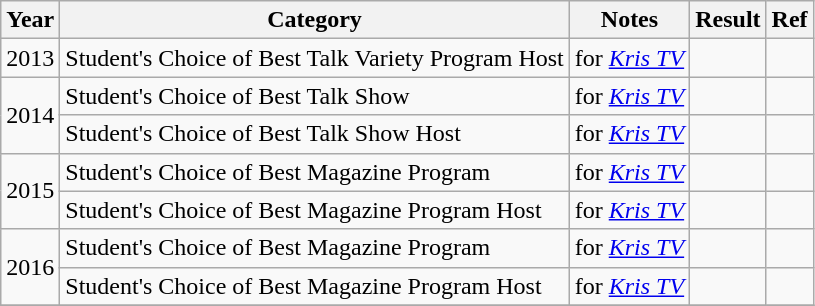<table class="wikitable">
<tr>
<th>Year</th>
<th>Category</th>
<th>Notes</th>
<th>Result</th>
<th>Ref</th>
</tr>
<tr>
<td>2013</td>
<td>Student's Choice of Best Talk Variety Program Host</td>
<td>for <em><a href='#'>Kris TV</a></em></td>
<td></td>
<td></td>
</tr>
<tr>
<td rowspan="2">2014</td>
<td>Student's Choice of Best Talk Show</td>
<td>for <em><a href='#'>Kris TV</a></em></td>
<td></td>
<td></td>
</tr>
<tr>
<td>Student's Choice of Best Talk Show Host</td>
<td>for <em><a href='#'>Kris TV</a></em></td>
<td></td>
<td></td>
</tr>
<tr>
<td rowspan="2">2015</td>
<td>Student's Choice of Best Magazine Program</td>
<td>for <em><a href='#'>Kris TV</a></em></td>
<td></td>
<td></td>
</tr>
<tr>
<td>Student's Choice of Best Magazine Program Host</td>
<td>for <em><a href='#'>Kris TV</a></em></td>
<td></td>
<td></td>
</tr>
<tr>
<td rowspan="2">2016</td>
<td>Student's Choice of Best Magazine Program</td>
<td>for <em><a href='#'>Kris TV</a></em></td>
<td></td>
<td></td>
</tr>
<tr>
<td>Student's Choice of Best Magazine Program Host</td>
<td>for <em><a href='#'>Kris TV</a></em></td>
<td></td>
<td></td>
</tr>
<tr>
</tr>
</table>
